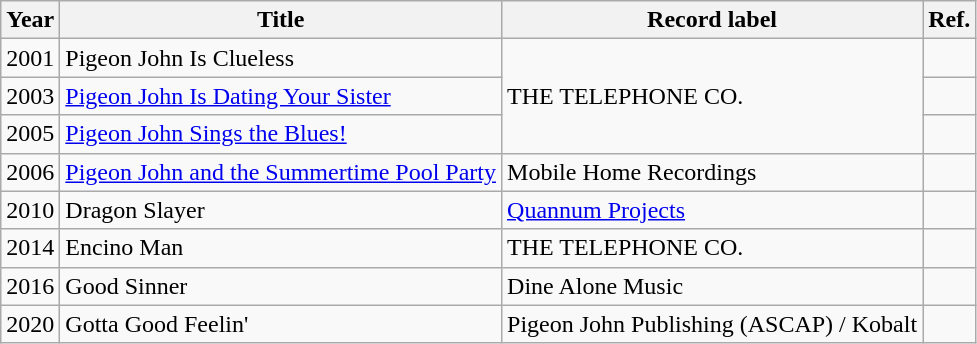<table class="wikitable">
<tr>
<th>Year</th>
<th>Title</th>
<th>Record label</th>
<th>Ref.</th>
</tr>
<tr>
<td>2001</td>
<td>Pigeon John Is Clueless</td>
<td rowspan="3">THE TELEPHONE CO.</td>
<td></td>
</tr>
<tr>
<td>2003</td>
<td><a href='#'>Pigeon John Is Dating Your Sister</a></td>
<td></td>
</tr>
<tr>
<td>2005</td>
<td><a href='#'>Pigeon John Sings the Blues!</a></td>
<td></td>
</tr>
<tr>
<td>2006</td>
<td><a href='#'>Pigeon John and the Summertime Pool Party</a></td>
<td>Mobile Home Recordings</td>
<td></td>
</tr>
<tr>
<td>2010</td>
<td>Dragon Slayer</td>
<td><a href='#'>Quannum Projects</a></td>
<td></td>
</tr>
<tr>
<td>2014</td>
<td>Encino Man</td>
<td>THE TELEPHONE CO.</td>
<td></td>
</tr>
<tr>
<td>2016</td>
<td>Good Sinner</td>
<td>Dine Alone Music</td>
<td></td>
</tr>
<tr>
<td>2020</td>
<td>Gotta Good Feelin'</td>
<td>Pigeon John Publishing (ASCAP) / Kobalt</td>
<td></td>
</tr>
</table>
